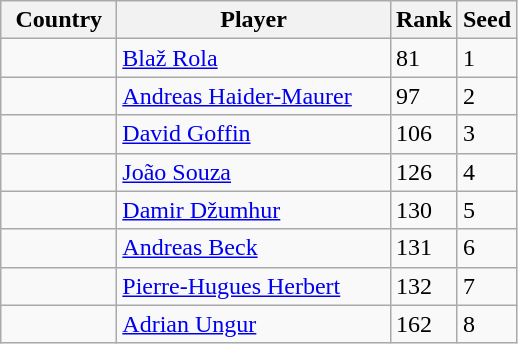<table class="sortable wikitable">
<tr>
<th width="70">Country</th>
<th width="175">Player</th>
<th>Rank</th>
<th>Seed</th>
</tr>
<tr>
<td></td>
<td><a href='#'>Blaž Rola</a></td>
<td>81</td>
<td>1</td>
</tr>
<tr>
<td></td>
<td><a href='#'>Andreas Haider-Maurer</a></td>
<td>97</td>
<td>2</td>
</tr>
<tr>
<td></td>
<td><a href='#'>David Goffin</a></td>
<td>106</td>
<td>3</td>
</tr>
<tr>
<td></td>
<td><a href='#'>João Souza</a></td>
<td>126</td>
<td>4</td>
</tr>
<tr>
<td></td>
<td><a href='#'>Damir Džumhur</a></td>
<td>130</td>
<td>5</td>
</tr>
<tr>
<td></td>
<td><a href='#'>Andreas Beck</a></td>
<td>131</td>
<td>6</td>
</tr>
<tr>
<td></td>
<td><a href='#'>Pierre-Hugues Herbert</a></td>
<td>132</td>
<td>7</td>
</tr>
<tr>
<td></td>
<td><a href='#'>Adrian Ungur</a></td>
<td>162</td>
<td>8</td>
</tr>
</table>
